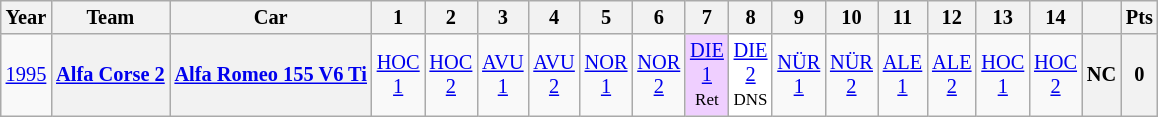<table class="wikitable" style="text-align:center; font-size:85%">
<tr>
<th>Year</th>
<th>Team</th>
<th>Car</th>
<th>1</th>
<th>2</th>
<th>3</th>
<th>4</th>
<th>5</th>
<th>6</th>
<th>7</th>
<th>8</th>
<th>9</th>
<th>10</th>
<th>11</th>
<th>12</th>
<th>13</th>
<th>14</th>
<th></th>
<th>Pts</th>
</tr>
<tr>
<td><a href='#'>1995</a></td>
<th nowrap><a href='#'>Alfa Corse 2</a></th>
<th nowrap><a href='#'>Alfa Romeo 155 V6 Ti</a></th>
<td><a href='#'>HOC<br>1</a></td>
<td><a href='#'>HOC<br>2</a></td>
<td><a href='#'>AVU<br>1</a></td>
<td><a href='#'>AVU<br>2</a></td>
<td><a href='#'>NOR<br>1</a></td>
<td><a href='#'>NOR<br>2</a></td>
<td style="background:#EFCFFF;"><a href='#'>DIE<br>1</a><br><small>Ret</small></td>
<td style="background:#FFFFFF;"><a href='#'>DIE<br>2</a><br><small>DNS</small></td>
<td><a href='#'>NÜR<br>1</a></td>
<td><a href='#'>NÜR<br>2</a></td>
<td><a href='#'>ALE<br>1</a></td>
<td><a href='#'>ALE<br>2</a></td>
<td><a href='#'>HOC<br>1</a></td>
<td><a href='#'>HOC<br>2</a></td>
<th>NC</th>
<th>0</th>
</tr>
</table>
